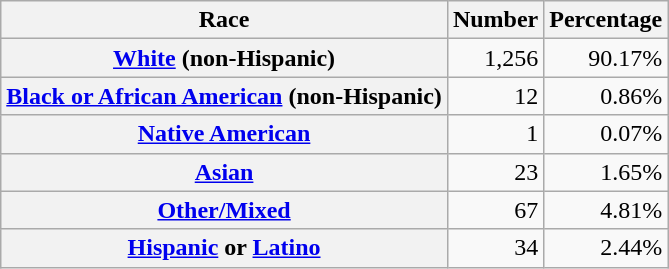<table class="wikitable" style="text-align:right">
<tr>
<th scope="col">Race</th>
<th scope="col">Number</th>
<th scope="col">Percentage</th>
</tr>
<tr>
<th scope="row"><a href='#'>White</a> (non-Hispanic)</th>
<td>1,256</td>
<td>90.17%</td>
</tr>
<tr>
<th scope="row"><a href='#'>Black or African American</a> (non-Hispanic)</th>
<td>12</td>
<td>0.86%</td>
</tr>
<tr>
<th scope="row"><a href='#'>Native American</a></th>
<td>1</td>
<td>0.07%</td>
</tr>
<tr>
<th scope="row"><a href='#'>Asian</a></th>
<td>23</td>
<td>1.65%</td>
</tr>
<tr>
<th scope="row"><a href='#'>Other/Mixed</a></th>
<td>67</td>
<td>4.81%</td>
</tr>
<tr>
<th scope="row"><a href='#'>Hispanic</a> or <a href='#'>Latino</a></th>
<td>34</td>
<td>2.44%</td>
</tr>
</table>
